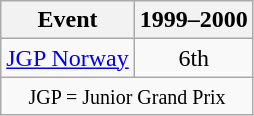<table class="wikitable" style="text-align:center">
<tr>
<th>Event</th>
<th>1999–2000</th>
</tr>
<tr>
<td align=left><a href='#'>JGP Norway</a></td>
<td>6th</td>
</tr>
<tr>
<td colspan=2 align=center><small> JGP = Junior Grand Prix </small></td>
</tr>
</table>
